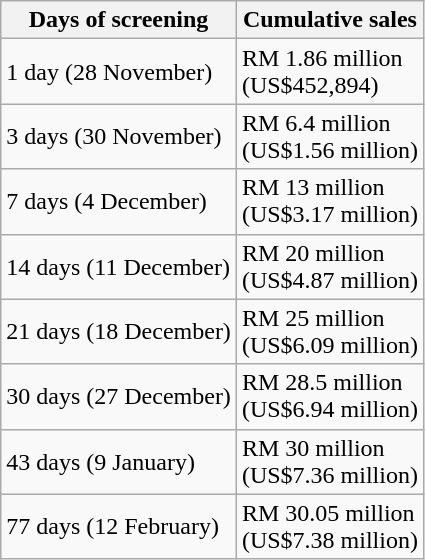<table class=wikitable>
<tr>
<th>Days of screening</th>
<th>Cumulative sales</th>
</tr>
<tr>
<td>1 day (28 November)</td>
<td>RM 1.86 million<br>(US$452,894)</td>
</tr>
<tr>
<td>3 days (30 November)</td>
<td>RM 6.4 million<br>(US$1.56 million)</td>
</tr>
<tr>
<td>7 days (4 December)</td>
<td>RM 13 million<br>(US$3.17 million)</td>
</tr>
<tr>
<td>14 days (11 December)</td>
<td>RM 20 million<br>(US$4.87 million)</td>
</tr>
<tr>
<td>21 days (18 December)</td>
<td>RM 25 million<br>(US$6.09 million)</td>
</tr>
<tr>
<td>30 days (27 December)</td>
<td>RM 28.5 million<br>(US$6.94 million)</td>
</tr>
<tr>
<td>43 days (9 January)</td>
<td>RM 30 million<br>(US$7.36 million)</td>
</tr>
<tr>
<td>77 days (12 February)</td>
<td>RM 30.05 million<br>(US$7.38 million)</td>
</tr>
</table>
